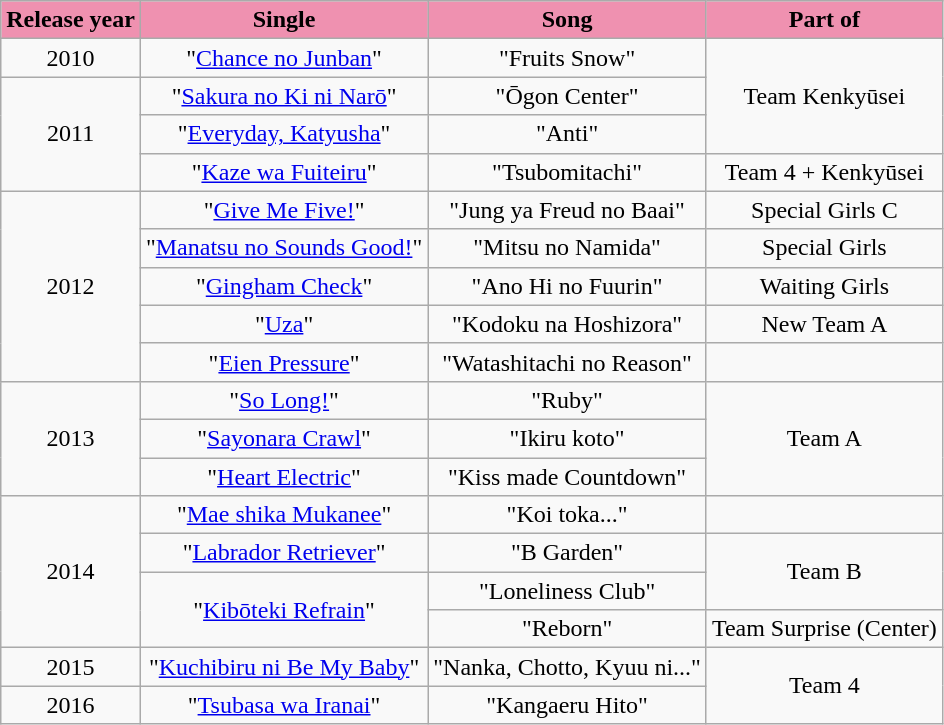<table class="wikitable" style="text-align:center">
<tr>
<th style="background:#ef91b0">Release year</th>
<th style="background:#ef91b0">Single</th>
<th style="background:#ef91b0">Song</th>
<th style="background:#ef91b0">Part of</th>
</tr>
<tr>
<td>2010</td>
<td>"<a href='#'>Chance no Junban</a>"</td>
<td>"Fruits Snow"</td>
<td rowspan="3">Team Kenkyūsei</td>
</tr>
<tr>
<td rowspan="3">2011</td>
<td>"<a href='#'>Sakura no Ki ni Narō</a>"</td>
<td>"Ōgon Center"</td>
</tr>
<tr>
<td>"<a href='#'>Everyday, Katyusha</a>"</td>
<td>"Anti"</td>
</tr>
<tr>
<td>"<a href='#'>Kaze wa Fuiteiru</a>"</td>
<td>"Tsubomitachi"</td>
<td>Team 4 + Kenkyūsei</td>
</tr>
<tr>
<td rowspan="5">2012</td>
<td>"<a href='#'>Give Me Five!</a>"</td>
<td>"Jung ya Freud no Baai"</td>
<td>Special Girls C</td>
</tr>
<tr>
<td>"<a href='#'>Manatsu no Sounds Good!</a>"</td>
<td>"Mitsu no Namida"</td>
<td>Special Girls</td>
</tr>
<tr>
<td>"<a href='#'>Gingham Check</a>"</td>
<td>"Ano Hi no Fuurin"</td>
<td>Waiting Girls</td>
</tr>
<tr>
<td>"<a href='#'>Uza</a>"</td>
<td>"Kodoku na Hoshizora"</td>
<td>New Team A</td>
</tr>
<tr>
<td>"<a href='#'>Eien Pressure</a>"</td>
<td>"Watashitachi no Reason"</td>
<td></td>
</tr>
<tr>
<td rowspan="3">2013</td>
<td>"<a href='#'>So Long!</a>"</td>
<td>"Ruby"</td>
<td rowspan="3">Team A</td>
</tr>
<tr>
<td>"<a href='#'>Sayonara Crawl</a>"</td>
<td>"Ikiru koto"</td>
</tr>
<tr>
<td>"<a href='#'>Heart Electric</a>"</td>
<td>"Kiss made Countdown"</td>
</tr>
<tr>
<td rowspan="4">2014</td>
<td>"<a href='#'>Mae shika Mukanee</a>"</td>
<td>"Koi toka..."</td>
<td></td>
</tr>
<tr>
<td>"<a href='#'>Labrador Retriever</a>"</td>
<td>"B Garden"</td>
<td rowspan="2">Team B</td>
</tr>
<tr>
<td rowspan="2">"<a href='#'>Kibōteki Refrain</a>"</td>
<td>"Loneliness Club"</td>
</tr>
<tr>
<td>"Reborn"</td>
<td>Team Surprise (Center)</td>
</tr>
<tr>
<td>2015</td>
<td>"<a href='#'>Kuchibiru ni Be My Baby</a>"</td>
<td>"Nanka, Chotto, Kyuu ni..."</td>
<td rowspan="2">Team 4</td>
</tr>
<tr>
<td>2016</td>
<td>"<a href='#'>Tsubasa wa Iranai</a>"</td>
<td>"Kangaeru Hito"</td>
</tr>
</table>
